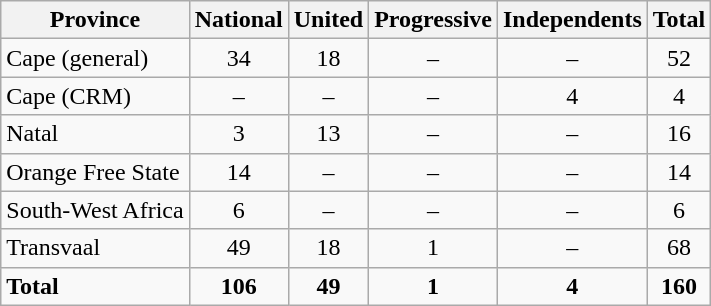<table class="wikitable">
<tr>
<th>Province</th>
<th>National</th>
<th>United</th>
<th>Progressive</th>
<th>Independents</th>
<th>Total</th>
</tr>
<tr>
<td>Cape (general)</td>
<td align="center">34</td>
<td align="center">18</td>
<td align="center">–</td>
<td align="center">–</td>
<td align="center">52</td>
</tr>
<tr>
<td>Cape (CRM)</td>
<td align="center">–</td>
<td align="center">–</td>
<td align="center">–</td>
<td align="center">4</td>
<td align="center">4</td>
</tr>
<tr>
<td>Natal</td>
<td align="center">3</td>
<td align="center">13</td>
<td align="center">–</td>
<td align="center">–</td>
<td align="center">16</td>
</tr>
<tr>
<td>Orange Free State</td>
<td align="center">14</td>
<td align="center">–</td>
<td align="center">–</td>
<td align="center">–</td>
<td align="center">14</td>
</tr>
<tr>
<td>South-West Africa</td>
<td align="center">6</td>
<td align="center">–</td>
<td align="center">–</td>
<td align="center">–</td>
<td align="center">6</td>
</tr>
<tr>
<td>Transvaal</td>
<td align="center">49</td>
<td align="center">18</td>
<td align="center">1</td>
<td align="center">–</td>
<td align="center">68</td>
</tr>
<tr>
<td><strong>Total</strong></td>
<td align="center"><strong>106</strong></td>
<td align="center"><strong>49</strong></td>
<td align="center"><strong>1</strong></td>
<td align="center"><strong>4</strong></td>
<td align="center"><strong>160</strong></td>
</tr>
</table>
